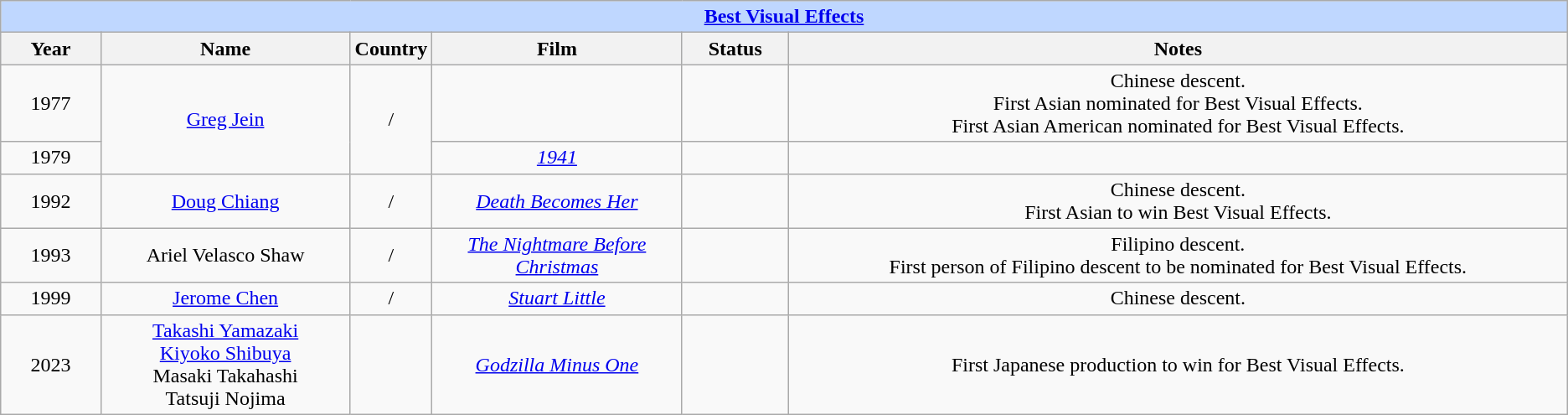<table class="wikitable" style="text-align: center">
<tr style="background:#bfd7ff;">
<td colspan="6" style="text-align:center;"><strong><a href='#'>Best Visual Effects</a></strong></td>
</tr>
<tr style="background:#ebf5ff;">
<th style="width:075px;">Year</th>
<th style="width:200px;">Name</th>
<th style="width"050px;">Country</th>
<th style="width:200px;">Film</th>
<th style="width:080px;">Status</th>
<th style="width:650px;">Notes</th>
</tr>
<tr>
<td>1977</td>
<td rowspan=2><a href='#'>Greg Jein</a></td>
<td rowspan=2>/</td>
<td></td>
<td></td>
<td>Chinese descent.<br>First Asian nominated for Best Visual Effects.<br>First Asian American nominated for Best Visual Effects.<br></td>
</tr>
<tr>
<td>1979</td>
<td><em><a href='#'>1941</a></em></td>
<td></td>
<td></td>
</tr>
<tr>
<td>1992</td>
<td><a href='#'>Doug Chiang</a></td>
<td>/</td>
<td><em><a href='#'>Death Becomes Her</a></em></td>
<td></td>
<td>Chinese descent.<br>First Asian to win Best Visual Effects.<br></td>
</tr>
<tr>
<td>1993</td>
<td>Ariel Velasco Shaw</td>
<td>/</td>
<td><em><a href='#'>The Nightmare Before Christmas</a></em></td>
<td></td>
<td>Filipino descent.<br>First person of Filipino descent to be nominated for Best Visual Effects.<br></td>
</tr>
<tr>
<td>1999</td>
<td><a href='#'>Jerome Chen</a></td>
<td>/</td>
<td><em><a href='#'>Stuart Little</a></em></td>
<td></td>
<td>Chinese descent.<br></td>
</tr>
<tr>
<td>2023</td>
<td><a href='#'>Takashi Yamazaki</a><br><a href='#'>Kiyoko Shibuya</a><br>Masaki Takahashi<br>Tatsuji Nojima</td>
<td></td>
<td><em><a href='#'>Godzilla Minus One</a></em></td>
<td></td>
<td>First Japanese production to win for Best Visual Effects.</td>
</tr>
</table>
